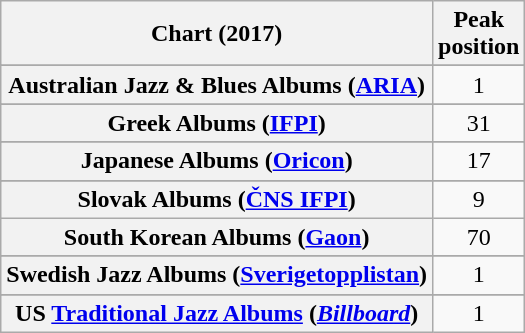<table class="wikitable sortable plainrowheaders" style="text-align:center">
<tr>
<th scope="col">Chart (2017)</th>
<th scope="col">Peak<br>position</th>
</tr>
<tr>
</tr>
<tr>
<th scope="row">Australian Jazz & Blues Albums (<a href='#'>ARIA</a>)</th>
<td>1</td>
</tr>
<tr>
</tr>
<tr>
</tr>
<tr>
</tr>
<tr>
</tr>
<tr>
</tr>
<tr>
</tr>
<tr>
</tr>
<tr>
</tr>
<tr>
</tr>
<tr>
<th scope="row">Greek Albums (<a href='#'>IFPI</a>)</th>
<td>31</td>
</tr>
<tr>
</tr>
<tr>
</tr>
<tr>
<th scope="row">Japanese Albums (<a href='#'>Oricon</a>)</th>
<td>17</td>
</tr>
<tr>
</tr>
<tr>
</tr>
<tr>
</tr>
<tr>
</tr>
<tr>
</tr>
<tr>
<th scope="row">Slovak Albums (<a href='#'>ČNS IFPI</a>)</th>
<td>9</td>
</tr>
<tr>
<th scope="row">South Korean Albums (<a href='#'>Gaon</a>)</th>
<td>70</td>
</tr>
<tr>
</tr>
<tr>
</tr>
<tr>
<th scope="row">Swedish Jazz Albums (<a href='#'>Sverigetopplistan</a>)</th>
<td>1</td>
</tr>
<tr>
</tr>
<tr>
</tr>
<tr>
</tr>
<tr>
</tr>
<tr>
</tr>
<tr>
<th scope="row">US <a href='#'>Traditional Jazz Albums</a> (<em><a href='#'>Billboard</a></em>)</th>
<td>1</td>
</tr>
</table>
